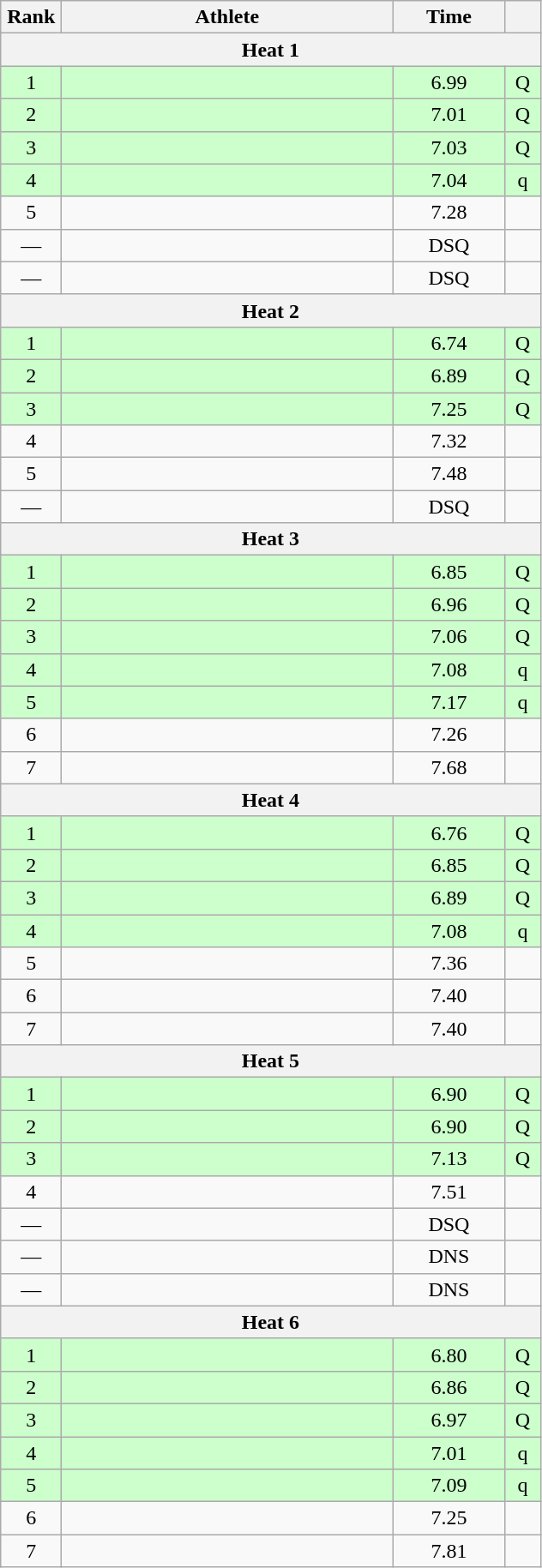<table class=wikitable style="text-align:center">
<tr>
<th width=40>Rank</th>
<th width=250>Athlete</th>
<th width=80>Time</th>
<th width=20></th>
</tr>
<tr>
<th colspan=4>Heat 1</th>
</tr>
<tr bgcolor="ccffcc">
<td>1</td>
<td align=left></td>
<td>6.99</td>
<td>Q</td>
</tr>
<tr bgcolor="ccffcc">
<td>2</td>
<td align=left></td>
<td>7.01</td>
<td>Q</td>
</tr>
<tr bgcolor="ccffcc">
<td>3</td>
<td align=left></td>
<td>7.03</td>
<td>Q</td>
</tr>
<tr bgcolor="ccffcc">
<td>4</td>
<td align=left></td>
<td>7.04</td>
<td>q</td>
</tr>
<tr>
<td>5</td>
<td align=left></td>
<td>7.28</td>
<td></td>
</tr>
<tr>
<td>—</td>
<td align=left></td>
<td>DSQ</td>
<td></td>
</tr>
<tr>
<td>—</td>
<td align=left></td>
<td>DSQ</td>
<td></td>
</tr>
<tr>
<th colspan=4>Heat 2</th>
</tr>
<tr bgcolor="ccffcc">
<td>1</td>
<td align=left></td>
<td>6.74</td>
<td>Q</td>
</tr>
<tr bgcolor="ccffcc">
<td>2</td>
<td align=left></td>
<td>6.89</td>
<td>Q</td>
</tr>
<tr bgcolor="ccffcc">
<td>3</td>
<td align=left></td>
<td>7.25</td>
<td>Q</td>
</tr>
<tr>
<td>4</td>
<td align=left></td>
<td>7.32</td>
<td></td>
</tr>
<tr>
<td>5</td>
<td align=left></td>
<td>7.48</td>
<td></td>
</tr>
<tr>
<td>—</td>
<td align=left></td>
<td>DSQ</td>
<td></td>
</tr>
<tr>
<th colspan=4>Heat 3</th>
</tr>
<tr bgcolor="ccffcc">
<td>1</td>
<td align=left></td>
<td>6.85</td>
<td>Q</td>
</tr>
<tr bgcolor="ccffcc">
<td>2</td>
<td align=left></td>
<td>6.96</td>
<td>Q</td>
</tr>
<tr bgcolor="ccffcc">
<td>3</td>
<td align=left></td>
<td>7.06</td>
<td>Q</td>
</tr>
<tr bgcolor="ccffcc">
<td>4</td>
<td align=left></td>
<td>7.08</td>
<td>q</td>
</tr>
<tr bgcolor="ccffcc">
<td>5</td>
<td align=left></td>
<td>7.17</td>
<td>q</td>
</tr>
<tr>
<td>6</td>
<td align=left></td>
<td>7.26</td>
<td></td>
</tr>
<tr>
<td>7</td>
<td align=left></td>
<td>7.68</td>
<td></td>
</tr>
<tr>
<th colspan=4>Heat 4</th>
</tr>
<tr bgcolor="ccffcc">
<td>1</td>
<td align=left></td>
<td>6.76</td>
<td>Q</td>
</tr>
<tr bgcolor="ccffcc">
<td>2</td>
<td align=left></td>
<td>6.85</td>
<td>Q</td>
</tr>
<tr bgcolor="ccffcc">
<td>3</td>
<td align=left></td>
<td>6.89</td>
<td>Q</td>
</tr>
<tr bgcolor="ccffcc">
<td>4</td>
<td align=left></td>
<td>7.08</td>
<td>q</td>
</tr>
<tr>
<td>5</td>
<td align=left></td>
<td>7.36</td>
<td></td>
</tr>
<tr>
<td>6</td>
<td align=left></td>
<td>7.40</td>
<td></td>
</tr>
<tr>
<td>7</td>
<td align=left></td>
<td>7.40</td>
<td></td>
</tr>
<tr>
<th colspan=4>Heat 5</th>
</tr>
<tr bgcolor="ccffcc">
<td>1</td>
<td align=left></td>
<td>6.90</td>
<td>Q</td>
</tr>
<tr bgcolor="ccffcc">
<td>2</td>
<td align=left></td>
<td>6.90</td>
<td>Q</td>
</tr>
<tr bgcolor="ccffcc">
<td>3</td>
<td align=left></td>
<td>7.13</td>
<td>Q</td>
</tr>
<tr>
<td>4</td>
<td align=left></td>
<td>7.51</td>
<td></td>
</tr>
<tr>
<td>—</td>
<td align=left></td>
<td>DSQ</td>
<td></td>
</tr>
<tr>
<td>—</td>
<td align=left></td>
<td>DNS</td>
<td></td>
</tr>
<tr>
<td>—</td>
<td align=left></td>
<td>DNS</td>
<td></td>
</tr>
<tr>
<th colspan=4>Heat 6</th>
</tr>
<tr bgcolor="ccffcc">
<td>1</td>
<td align=left></td>
<td>6.80</td>
<td>Q</td>
</tr>
<tr bgcolor="ccffcc">
<td>2</td>
<td align=left></td>
<td>6.86</td>
<td>Q</td>
</tr>
<tr bgcolor="ccffcc">
<td>3</td>
<td align=left></td>
<td>6.97</td>
<td>Q</td>
</tr>
<tr bgcolor="ccffcc">
<td>4</td>
<td align=left></td>
<td>7.01</td>
<td>q</td>
</tr>
<tr bgcolor="ccffcc">
<td>5</td>
<td align=left></td>
<td>7.09</td>
<td>q</td>
</tr>
<tr>
<td>6</td>
<td align=left></td>
<td>7.25</td>
<td></td>
</tr>
<tr>
<td>7</td>
<td align=left></td>
<td>7.81</td>
<td></td>
</tr>
</table>
